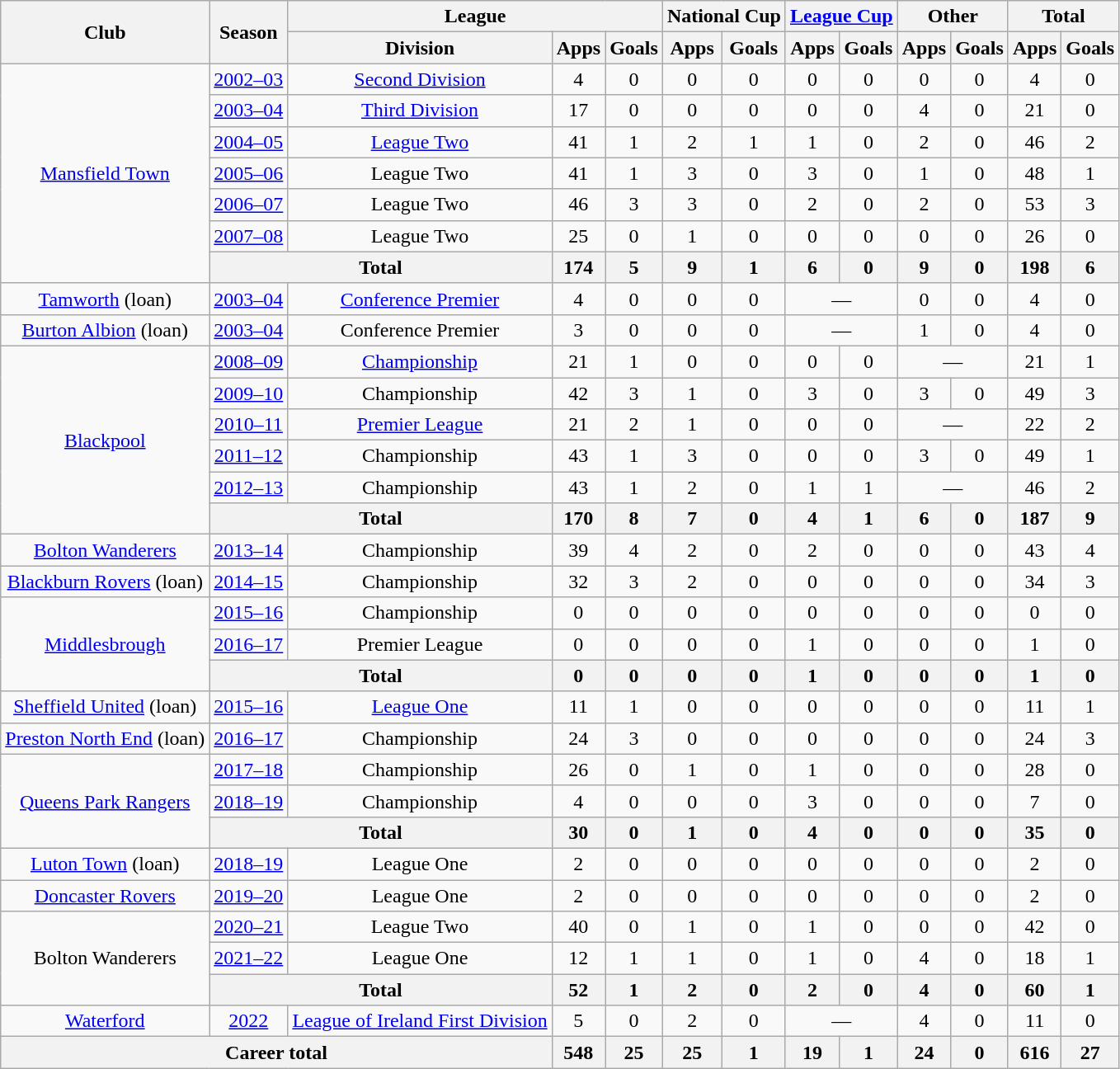<table class="wikitable" style="text-align: center">
<tr>
<th rowspan=2>Club</th>
<th rowspan=2>Season</th>
<th colspan=3>League</th>
<th colspan=2>National Cup</th>
<th colspan=2><a href='#'>League Cup</a></th>
<th colspan=2>Other</th>
<th colspan=2>Total</th>
</tr>
<tr>
<th>Division</th>
<th>Apps</th>
<th>Goals</th>
<th>Apps</th>
<th>Goals</th>
<th>Apps</th>
<th>Goals</th>
<th>Apps</th>
<th>Goals</th>
<th>Apps</th>
<th>Goals</th>
</tr>
<tr>
<td rowspan=7><a href='#'>Mansfield Town</a></td>
<td><a href='#'>2002–03</a></td>
<td><a href='#'>Second Division</a></td>
<td>4</td>
<td>0</td>
<td>0</td>
<td>0</td>
<td>0</td>
<td>0</td>
<td>0</td>
<td>0</td>
<td>4</td>
<td>0</td>
</tr>
<tr>
<td><a href='#'>2003–04</a></td>
<td><a href='#'>Third Division</a></td>
<td>17</td>
<td>0</td>
<td>0</td>
<td>0</td>
<td>0</td>
<td>0</td>
<td>4</td>
<td>0</td>
<td>21</td>
<td>0</td>
</tr>
<tr>
<td><a href='#'>2004–05</a></td>
<td><a href='#'>League Two</a></td>
<td>41</td>
<td>1</td>
<td>2</td>
<td>1</td>
<td>1</td>
<td>0</td>
<td>2</td>
<td>0</td>
<td>46</td>
<td>2</td>
</tr>
<tr>
<td><a href='#'>2005–06</a></td>
<td>League Two</td>
<td>41</td>
<td>1</td>
<td>3</td>
<td>0</td>
<td>3</td>
<td>0</td>
<td>1</td>
<td>0</td>
<td>48</td>
<td>1</td>
</tr>
<tr>
<td><a href='#'>2006–07</a></td>
<td>League Two</td>
<td>46</td>
<td>3</td>
<td>3</td>
<td>0</td>
<td>2</td>
<td>0</td>
<td>2</td>
<td>0</td>
<td>53</td>
<td>3</td>
</tr>
<tr>
<td><a href='#'>2007–08</a></td>
<td>League Two</td>
<td>25</td>
<td>0</td>
<td>1</td>
<td>0</td>
<td>0</td>
<td>0</td>
<td>0</td>
<td>0</td>
<td>26</td>
<td>0</td>
</tr>
<tr>
<th colspan=2>Total</th>
<th>174</th>
<th>5</th>
<th>9</th>
<th>1</th>
<th>6</th>
<th>0</th>
<th>9</th>
<th>0</th>
<th>198</th>
<th>6</th>
</tr>
<tr>
<td><a href='#'>Tamworth</a> (loan)</td>
<td><a href='#'>2003–04</a></td>
<td><a href='#'>Conference Premier</a></td>
<td>4</td>
<td>0</td>
<td>0</td>
<td>0</td>
<td colspan="2">—</td>
<td>0</td>
<td>0</td>
<td>4</td>
<td>0</td>
</tr>
<tr>
<td><a href='#'>Burton Albion</a> (loan)</td>
<td><a href='#'>2003–04</a></td>
<td>Conference Premier</td>
<td>3</td>
<td>0</td>
<td>0</td>
<td>0</td>
<td colspan="2">—</td>
<td>1</td>
<td>0</td>
<td>4</td>
<td>0</td>
</tr>
<tr>
<td rowspan=6><a href='#'>Blackpool</a></td>
<td><a href='#'>2008–09</a></td>
<td><a href='#'>Championship</a></td>
<td>21</td>
<td>1</td>
<td>0</td>
<td>0</td>
<td>0</td>
<td>0</td>
<td colspan="2">—</td>
<td>21</td>
<td>1</td>
</tr>
<tr>
<td><a href='#'>2009–10</a></td>
<td>Championship</td>
<td>42</td>
<td>3</td>
<td>1</td>
<td>0</td>
<td>3</td>
<td>0</td>
<td>3</td>
<td>0</td>
<td>49</td>
<td>3</td>
</tr>
<tr>
<td><a href='#'>2010–11</a></td>
<td><a href='#'>Premier League</a></td>
<td>21</td>
<td>2</td>
<td>1</td>
<td>0</td>
<td>0</td>
<td>0</td>
<td colspan="2">—</td>
<td>22</td>
<td>2</td>
</tr>
<tr>
<td><a href='#'>2011–12</a></td>
<td>Championship</td>
<td>43</td>
<td>1</td>
<td>3</td>
<td>0</td>
<td>0</td>
<td>0</td>
<td>3</td>
<td>0</td>
<td>49</td>
<td>1</td>
</tr>
<tr>
<td><a href='#'>2012–13</a></td>
<td>Championship</td>
<td>43</td>
<td>1</td>
<td>2</td>
<td>0</td>
<td>1</td>
<td>1</td>
<td colspan="2">—</td>
<td>46</td>
<td>2</td>
</tr>
<tr>
<th colspan=2>Total</th>
<th>170</th>
<th>8</th>
<th>7</th>
<th>0</th>
<th>4</th>
<th>1</th>
<th>6</th>
<th>0</th>
<th>187</th>
<th>9</th>
</tr>
<tr>
<td><a href='#'>Bolton Wanderers</a></td>
<td><a href='#'>2013–14</a></td>
<td>Championship</td>
<td>39</td>
<td>4</td>
<td>2</td>
<td>0</td>
<td>2</td>
<td>0</td>
<td>0</td>
<td>0</td>
<td>43</td>
<td>4</td>
</tr>
<tr>
<td><a href='#'>Blackburn Rovers</a> (loan)</td>
<td><a href='#'>2014–15</a></td>
<td>Championship</td>
<td>32</td>
<td>3</td>
<td>2</td>
<td>0</td>
<td>0</td>
<td>0</td>
<td>0</td>
<td>0</td>
<td>34</td>
<td>3</td>
</tr>
<tr>
<td rowspan=3><a href='#'>Middlesbrough</a></td>
<td><a href='#'>2015–16</a></td>
<td>Championship</td>
<td>0</td>
<td>0</td>
<td>0</td>
<td>0</td>
<td>0</td>
<td>0</td>
<td>0</td>
<td>0</td>
<td>0</td>
<td>0</td>
</tr>
<tr>
<td><a href='#'>2016–17</a></td>
<td>Premier League</td>
<td>0</td>
<td>0</td>
<td>0</td>
<td>0</td>
<td>1</td>
<td>0</td>
<td>0</td>
<td>0</td>
<td>1</td>
<td>0</td>
</tr>
<tr>
<th colspan=2>Total</th>
<th>0</th>
<th>0</th>
<th>0</th>
<th>0</th>
<th>1</th>
<th>0</th>
<th>0</th>
<th>0</th>
<th>1</th>
<th>0</th>
</tr>
<tr>
<td><a href='#'>Sheffield United</a> (loan)</td>
<td><a href='#'>2015–16</a></td>
<td><a href='#'>League One</a></td>
<td>11</td>
<td>1</td>
<td>0</td>
<td>0</td>
<td>0</td>
<td>0</td>
<td>0</td>
<td>0</td>
<td>11</td>
<td>1</td>
</tr>
<tr>
<td><a href='#'>Preston North End</a> (loan)</td>
<td><a href='#'>2016–17</a></td>
<td>Championship</td>
<td>24</td>
<td>3</td>
<td>0</td>
<td>0</td>
<td>0</td>
<td>0</td>
<td>0</td>
<td>0</td>
<td>24</td>
<td>3</td>
</tr>
<tr>
<td rowspan="3"><a href='#'>Queens Park Rangers</a></td>
<td><a href='#'>2017–18</a></td>
<td>Championship</td>
<td>26</td>
<td>0</td>
<td>1</td>
<td>0</td>
<td>1</td>
<td>0</td>
<td>0</td>
<td>0</td>
<td>28</td>
<td>0</td>
</tr>
<tr>
<td><a href='#'>2018–19</a></td>
<td>Championship</td>
<td>4</td>
<td>0</td>
<td>0</td>
<td>0</td>
<td>3</td>
<td>0</td>
<td>0</td>
<td>0</td>
<td>7</td>
<td>0</td>
</tr>
<tr>
<th colspan=2>Total</th>
<th>30</th>
<th>0</th>
<th>1</th>
<th>0</th>
<th>4</th>
<th>0</th>
<th>0</th>
<th>0</th>
<th>35</th>
<th>0</th>
</tr>
<tr>
<td><a href='#'>Luton Town</a> (loan)</td>
<td><a href='#'>2018–19</a></td>
<td>League One</td>
<td>2</td>
<td>0</td>
<td>0</td>
<td>0</td>
<td>0</td>
<td>0</td>
<td>0</td>
<td>0</td>
<td>2</td>
<td>0</td>
</tr>
<tr>
<td><a href='#'>Doncaster Rovers</a></td>
<td><a href='#'>2019–20</a></td>
<td>League One</td>
<td>2</td>
<td>0</td>
<td>0</td>
<td>0</td>
<td>0</td>
<td>0</td>
<td>0</td>
<td>0</td>
<td>2</td>
<td>0</td>
</tr>
<tr>
<td rowspan="3">Bolton Wanderers</td>
<td><a href='#'>2020–21</a></td>
<td>League Two</td>
<td>40</td>
<td>0</td>
<td>1</td>
<td>0</td>
<td>1</td>
<td>0</td>
<td>0</td>
<td>0</td>
<td>42</td>
<td>0</td>
</tr>
<tr>
<td><a href='#'>2021–22</a></td>
<td>League One</td>
<td>12</td>
<td>1</td>
<td>1</td>
<td>0</td>
<td>1</td>
<td>0</td>
<td>4</td>
<td>0</td>
<td>18</td>
<td>1</td>
</tr>
<tr>
<th colspan=2>Total</th>
<th>52</th>
<th>1</th>
<th>2</th>
<th>0</th>
<th>2</th>
<th>0</th>
<th>4</th>
<th>0</th>
<th>60</th>
<th>1</th>
</tr>
<tr>
<td><a href='#'>Waterford</a></td>
<td><a href='#'>2022</a></td>
<td><a href='#'>League of Ireland First Division</a></td>
<td>5</td>
<td>0</td>
<td>2</td>
<td>0</td>
<td colspan="2">—</td>
<td>4</td>
<td>0</td>
<td>11</td>
<td>0</td>
</tr>
<tr>
<th colspan=3>Career total</th>
<th>548</th>
<th>25</th>
<th>25</th>
<th>1</th>
<th>19</th>
<th>1</th>
<th>24</th>
<th>0</th>
<th>616</th>
<th>27</th>
</tr>
</table>
